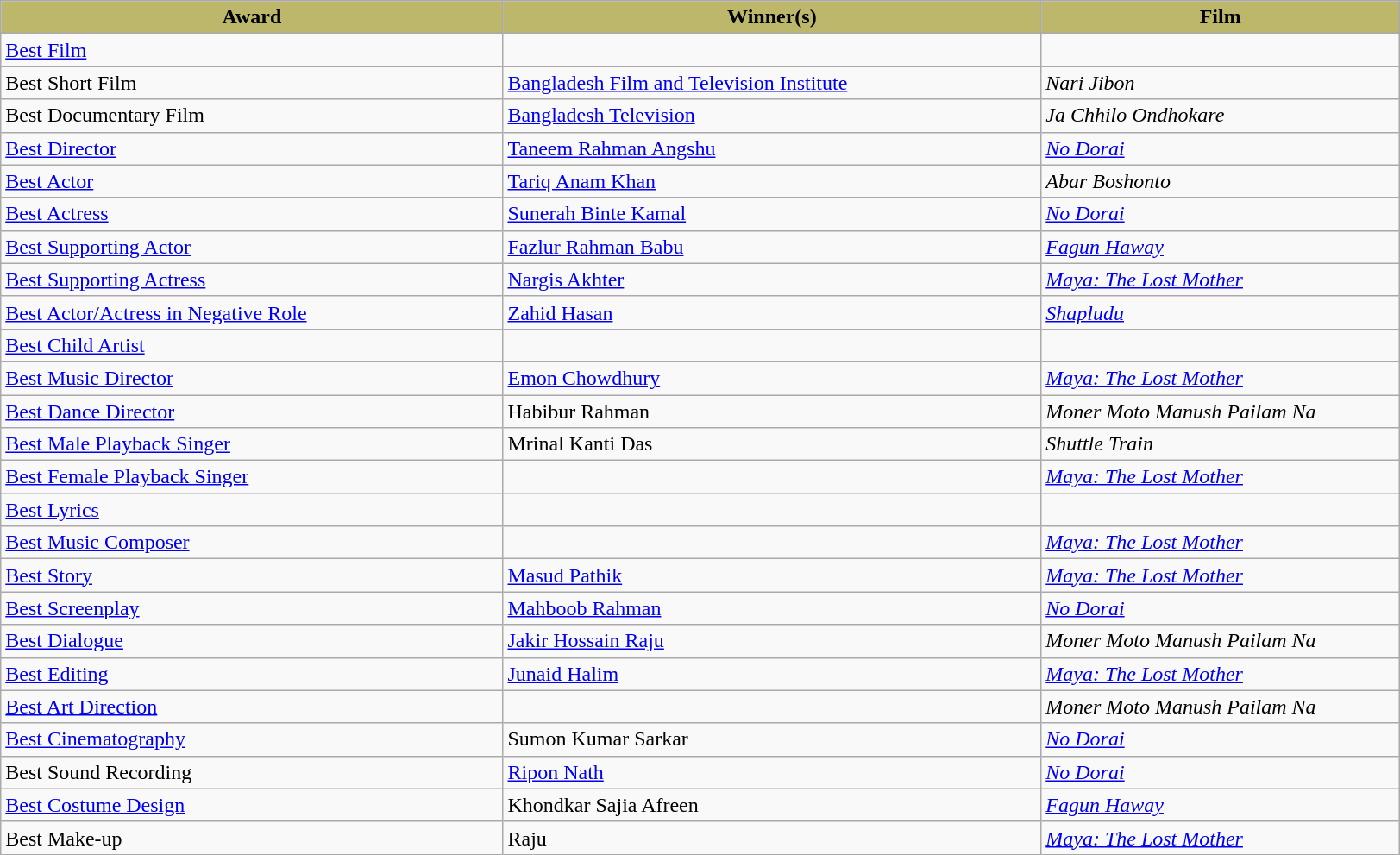<table class="wikitable plainrowheaders;">
<tr>
<th style="background-color:#BDB76B;width:28%;">Award</th>
<th style="background-color:#BDB76B;width:30%;">Winner(s)</th>
<th style="background-color:#BDB76B;width:20%;">Film</th>
</tr>
<tr>
<td><a href='#'>Best Film</a></td>
<td></td>
<td></td>
</tr>
<tr>
<td>Best Short Film</td>
<td><a href='#'>Bangladesh Film and Television Institute</a></td>
<td><em>Nari Jibon</em></td>
</tr>
<tr>
<td>Best Documentary Film</td>
<td><a href='#'>Bangladesh Television</a></td>
<td><em>Ja Chhilo Ondhokare</em></td>
</tr>
<tr>
<td><a href='#'>Best Director</a></td>
<td><a href='#'>Taneem Rahman Angshu</a></td>
<td><em><a href='#'>No Dorai</a></em></td>
</tr>
<tr>
<td><a href='#'>Best Actor</a></td>
<td><a href='#'>Tariq Anam Khan</a></td>
<td><em>Abar Boshonto</em></td>
</tr>
<tr>
<td><a href='#'>Best Actress</a></td>
<td><a href='#'>Sunerah Binte Kamal</a></td>
<td><em><a href='#'>No Dorai</a></em></td>
</tr>
<tr>
<td><a href='#'>Best Supporting Actor</a></td>
<td><a href='#'>Fazlur Rahman Babu</a></td>
<td><em><a href='#'>Fagun Haway</a></em></td>
</tr>
<tr>
<td><a href='#'>Best Supporting Actress</a></td>
<td><a href='#'>Nargis Akhter</a></td>
<td><em><a href='#'>Maya: The Lost Mother</a></em></td>
</tr>
<tr>
<td><a href='#'>Best Actor/Actress in Negative Role</a></td>
<td><a href='#'>Zahid Hasan</a></td>
<td><em><a href='#'>Shapludu</a></em></td>
</tr>
<tr>
<td><a href='#'>Best Child Artist</a></td>
<td></td>
<td></td>
</tr>
<tr>
<td><a href='#'>Best Music Director</a></td>
<td><a href='#'>Emon Chowdhury</a></td>
<td><em><a href='#'>Maya: The Lost Mother</a></em></td>
</tr>
<tr>
<td><a href='#'>Best Dance Director</a></td>
<td>Habibur Rahman</td>
<td><em>Moner Moto Manush Pailam Na</em></td>
</tr>
<tr>
<td><a href='#'>Best Male Playback Singer</a></td>
<td>Mrinal Kanti Das</td>
<td><em>Shuttle Train</em></td>
</tr>
<tr>
<td><a href='#'>Best Female Playback Singer</a></td>
<td></td>
<td><em><a href='#'>Maya: The Lost Mother</a></em></td>
</tr>
<tr>
<td><a href='#'>Best Lyrics</a></td>
<td></td>
<td></td>
</tr>
<tr>
<td><a href='#'>Best Music Composer</a></td>
<td></td>
<td><em><a href='#'>Maya: The Lost Mother</a></em></td>
</tr>
<tr>
<td><a href='#'>Best Story</a></td>
<td><a href='#'>Masud Pathik</a></td>
<td><em><a href='#'>Maya: The Lost Mother</a></em></td>
</tr>
<tr>
<td><a href='#'>Best Screenplay</a></td>
<td><a href='#'>Mahboob Rahman</a></td>
<td><em><a href='#'>No Dorai</a></em></td>
</tr>
<tr>
<td><a href='#'>Best Dialogue</a></td>
<td><a href='#'>Jakir Hossain Raju</a></td>
<td><em>Moner Moto Manush Pailam Na</em></td>
</tr>
<tr>
<td><a href='#'>Best Editing</a></td>
<td><a href='#'>Junaid Halim</a></td>
<td><em><a href='#'>Maya: The Lost Mother</a></em></td>
</tr>
<tr>
<td><a href='#'>Best Art Direction</a></td>
<td></td>
<td><em>Moner Moto Manush Pailam Na</em></td>
</tr>
<tr>
<td><a href='#'>Best Cinematography</a></td>
<td>Sumon Kumar Sarkar</td>
<td><em><a href='#'>No Dorai</a></em></td>
</tr>
<tr>
<td>Best Sound Recording</td>
<td><a href='#'>Ripon Nath</a></td>
<td><em><a href='#'>No Dorai</a></em></td>
</tr>
<tr>
<td><a href='#'>Best Costume Design</a></td>
<td>Khondkar Sajia Afreen</td>
<td><em><a href='#'>Fagun Haway</a></em></td>
</tr>
<tr>
<td>Best Make-up</td>
<td>Raju</td>
<td><em><a href='#'>Maya: The Lost Mother</a></em></td>
</tr>
</table>
